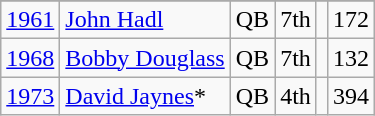<table class="wikitable">
<tr>
</tr>
<tr>
<td><a href='#'>1961</a></td>
<td><a href='#'>John Hadl</a></td>
<td>QB</td>
<td>7th</td>
<td></td>
<td>172</td>
</tr>
<tr>
<td><a href='#'>1968</a></td>
<td><a href='#'>Bobby Douglass</a></td>
<td>QB</td>
<td>7th</td>
<td></td>
<td>132</td>
</tr>
<tr>
<td><a href='#'>1973</a></td>
<td><a href='#'>David Jaynes</a>*</td>
<td>QB</td>
<td>4th</td>
<td></td>
<td>394</td>
</tr>
</table>
